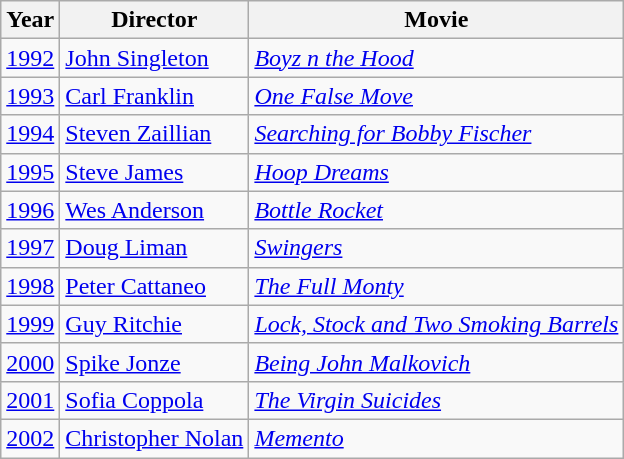<table class="wikitable">
<tr>
<th>Year</th>
<th>Director</th>
<th>Movie</th>
</tr>
<tr>
<td><a href='#'>1992</a></td>
<td><a href='#'>John Singleton</a></td>
<td><em><a href='#'>Boyz n the Hood</a></em></td>
</tr>
<tr>
<td><a href='#'>1993</a></td>
<td><a href='#'>Carl Franklin</a></td>
<td><em><a href='#'>One False Move</a></em></td>
</tr>
<tr>
<td><a href='#'>1994</a></td>
<td><a href='#'>Steven Zaillian</a></td>
<td><em><a href='#'>Searching for Bobby Fischer</a></em></td>
</tr>
<tr>
<td><a href='#'>1995</a></td>
<td><a href='#'>Steve James</a></td>
<td><em><a href='#'>Hoop Dreams</a></em></td>
</tr>
<tr>
<td><a href='#'>1996</a></td>
<td><a href='#'>Wes Anderson</a></td>
<td><em><a href='#'>Bottle Rocket</a></em></td>
</tr>
<tr>
<td><a href='#'>1997</a></td>
<td><a href='#'>Doug Liman</a></td>
<td><em><a href='#'>Swingers</a></em></td>
</tr>
<tr>
<td><a href='#'>1998</a></td>
<td><a href='#'>Peter Cattaneo</a></td>
<td><em><a href='#'>The Full Monty</a></em></td>
</tr>
<tr>
<td><a href='#'>1999</a></td>
<td><a href='#'>Guy Ritchie</a></td>
<td><em><a href='#'>Lock, Stock and Two Smoking Barrels</a></em></td>
</tr>
<tr>
<td><a href='#'>2000</a></td>
<td><a href='#'>Spike Jonze</a></td>
<td><em><a href='#'>Being John Malkovich</a></em></td>
</tr>
<tr>
<td><a href='#'>2001</a></td>
<td><a href='#'>Sofia Coppola</a></td>
<td><em><a href='#'>The Virgin Suicides</a></em></td>
</tr>
<tr>
<td><a href='#'>2002</a></td>
<td><a href='#'>Christopher Nolan</a></td>
<td><em><a href='#'>Memento</a></em></td>
</tr>
</table>
